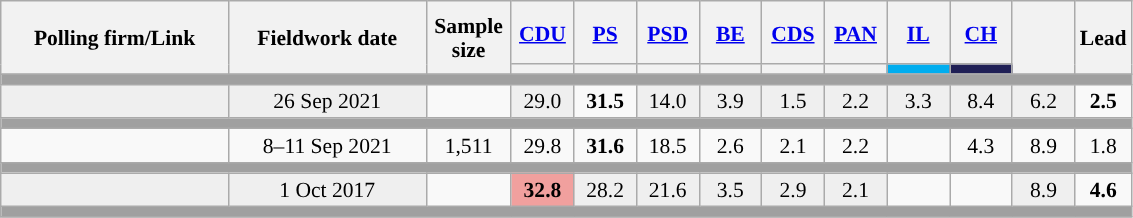<table class="wikitable sortable mw-datatable" style="text-align:center;font-size:90%;line-height:16px;">
<tr style="height:42px;">
<th style="width:145px;" rowspan="2">Polling firm/Link</th>
<th style="width:125px;" rowspan="2">Fieldwork date</th>
<th class="unsortable" style="width:50px;" rowspan="2">Sample size</th>
<th class="unsortable" style="width:35px;"><a href='#'>CDU</a></th>
<th class="unsortable" style="width:35px;"><a href='#'>PS</a></th>
<th class="unsortable" style="width:35px;"><a href='#'>PSD</a></th>
<th class="unsortable" style="width:35px;"><a href='#'>BE</a></th>
<th class="unsortable" style="width:35px;"><a href='#'>CDS</a></th>
<th class="unsortable" style="width:35px;"><a href='#'>PAN</a></th>
<th class="unsortable" style="width:35px;"><a href='#'>IL</a></th>
<th class="unsortable" style="width:35px;"><a href='#'>CH</a></th>
<th class="unsortable" style="width:35px;" rowspan="2"></th>
<th class="unsortable" style="width:30px;" rowspan="2">Lead</th>
</tr>
<tr>
<th class="unsortable" style="color:inherit;background:"></th>
<th class="unsortable" style="color:inherit;background:"></th>
<th class="unsortable" style="color:inherit;background:"></th>
<th class="unsortable" style="color:inherit;background:"></th>
<th class="unsortable" style="color:inherit;background:"></th>
<th class="sortable" style="background:"></th>
<th class="sortable" style="background:#00ADEF;"></th>
<th class="sortable" style="background:#202056;"></th>
</tr>
<tr>
<td colspan="13" style="background:#A0A0A0"></td>
</tr>
<tr>
<td style="background:#EFEFEF;"><strong></strong></td>
<td style="background:#EFEFEF;" data-sort-value="2019-10-06">26 Sep 2021</td>
<td></td>
<td style="background:#EFEFEF;">29.0<br></td>
<td><strong>31.5</strong><br></td>
<td style="background:#EFEFEF;">14.0<br></td>
<td style="background:#EFEFEF;">3.9<br></td>
<td style="background:#EFEFEF;">1.5<br></td>
<td style="background:#EFEFEF;">2.2<br></td>
<td style="background:#EFEFEF;">3.3<br></td>
<td style="background:#EFEFEF;">8.4<br></td>
<td style="background:#EFEFEF;">6.2<br></td>
<td style="background:"><strong>2.5</strong></td>
</tr>
<tr>
<td colspan="13" style="background:#A0A0A0"></td>
</tr>
<tr>
<td align="center"><br></td>
<td align="center">8–11 Sep 2021</td>
<td align="center">1,511</td>
<td align="center">29.8<br></td>
<td align="center" ><strong>31.6</strong><br></td>
<td align="center">18.5<br></td>
<td align="center">2.6<br></td>
<td align="center">2.1<br></td>
<td align="center">2.2<br></td>
<td></td>
<td align="center">4.3<br></td>
<td align="center">8.9<br></td>
<td style="background:">1.8</td>
</tr>
<tr>
<td colspan="13" style="background:#A0A0A0"></td>
</tr>
<tr>
<td style="background:#EFEFEF;"><strong></strong></td>
<td style="background:#EFEFEF;" data-sort-value="2019-10-06">1 Oct 2017</td>
<td></td>
<td style="background:#F1A09E"><strong>32.8</strong><br></td>
<td style="background:#EFEFEF;">28.2<br></td>
<td style="background:#EFEFEF;">21.6<br></td>
<td style="background:#EFEFEF;">3.5<br></td>
<td style="background:#EFEFEF;">2.9<br></td>
<td style="background:#EFEFEF;">2.1<br></td>
<td></td>
<td></td>
<td style="background:#EFEFEF;">8.9<br></td>
<td style="background:"><strong>4.6</strong></td>
</tr>
<tr>
<td colspan="13" style="background:#A0A0A0"></td>
</tr>
</table>
